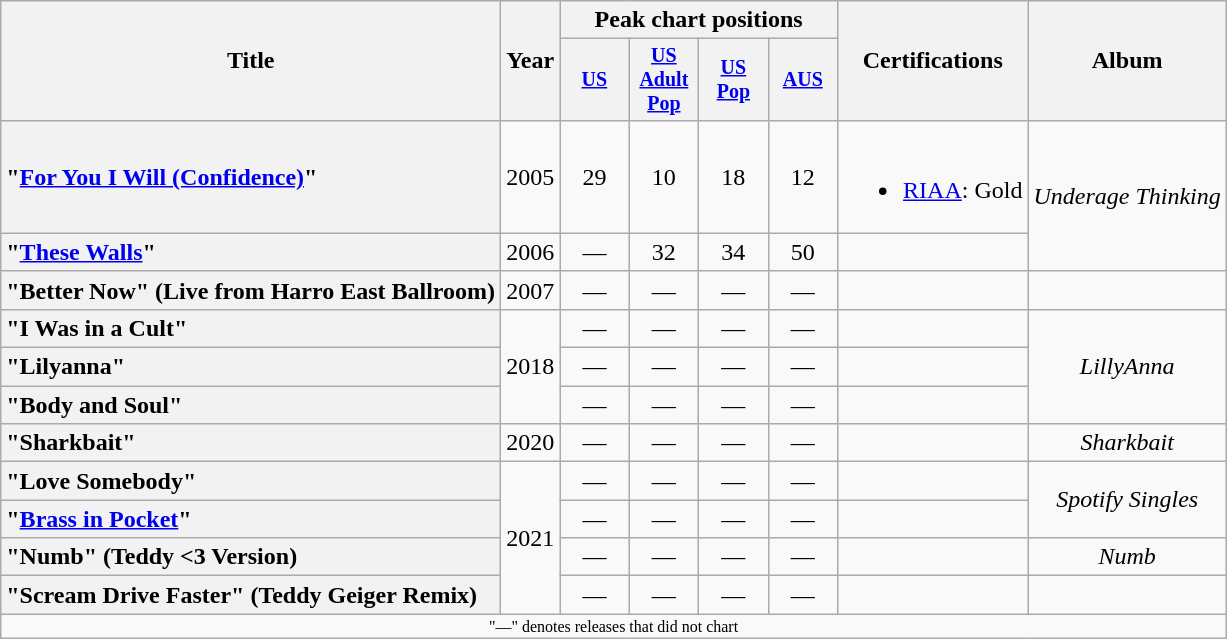<table class="wikitable plainrowheaders" style="text-align:center;">
<tr>
<th scope="col" rowspan="2">Title</th>
<th scope="col" rowspan="2">Year</th>
<th scope="col" colspan="4">Peak chart positions</th>
<th scope="col" rowspan="2">Certifications</th>
<th scope="col" rowspan="2">Album</th>
</tr>
<tr style="font-size:smaller;">
<th scope="col" style="width: 3em;"><a href='#'>US</a><br></th>
<th scope="col" style="width: 3em;"><a href='#'>US Adult<br>Pop</a><br></th>
<th scope="col" style="width: 3em;"><a href='#'>US Pop</a><br></th>
<th scope="col" style="width: 3em;"><a href='#'>AUS</a><br></th>
</tr>
<tr>
<th scope="row" style="text-align: left;">"<a href='#'>For You I Will (Confidence)</a>"</th>
<td>2005</td>
<td>29</td>
<td>10</td>
<td>18</td>
<td>12</td>
<td style="text-align: left;"><br><ul><li><a href='#'>RIAA</a>: Gold</li></ul></td>
<td rowspan="2"><em>Underage Thinking</em></td>
</tr>
<tr>
<th scope="row" style="text-align: left;">"<a href='#'>These Walls</a>"</th>
<td>2006</td>
<td>—</td>
<td>32</td>
<td>34</td>
<td>50</td>
<td></td>
</tr>
<tr>
<th scope="row" style="text-align: left;">"Better Now" (Live from Harro East Ballroom)</th>
<td>2007</td>
<td>—</td>
<td>—</td>
<td>—</td>
<td>—</td>
<td></td>
<td></td>
</tr>
<tr>
<th scope="row" style="text-align: left;">"I Was in a Cult"</th>
<td rowspan="3">2018</td>
<td>—</td>
<td>—</td>
<td>—</td>
<td>—</td>
<td></td>
<td rowspan="3"><em>LillyAnna</em></td>
</tr>
<tr>
<th scope="row" style="text-align: left;">"Lilyanna"</th>
<td>—</td>
<td>—</td>
<td>—</td>
<td>—</td>
<td></td>
</tr>
<tr>
<th scope="row" style="text-align: left;">"Body and Soul"</th>
<td>—</td>
<td>—</td>
<td>—</td>
<td>—</td>
<td></td>
</tr>
<tr>
<th scope="row" style="text-align: left;">"Sharkbait"</th>
<td>2020</td>
<td>—</td>
<td>—</td>
<td>—</td>
<td>—</td>
<td></td>
<td><em>Sharkbait</em></td>
</tr>
<tr>
<th scope="row" style="text-align: left;">"Love Somebody"</th>
<td rowspan="4">2021</td>
<td>—</td>
<td>—</td>
<td>—</td>
<td>—</td>
<td></td>
<td rowspan="2"><em>Spotify Singles</em></td>
</tr>
<tr>
<th scope="row" style="text-align: left;">"<a href='#'>Brass in Pocket</a>"</th>
<td>—</td>
<td>—</td>
<td>—</td>
<td>—</td>
<td></td>
</tr>
<tr>
<th scope="row" style="text-align: left;">"Numb" (Teddy <3 Version)</th>
<td>—</td>
<td>—</td>
<td>—</td>
<td>—</td>
<td></td>
<td><em>Numb</em></td>
</tr>
<tr>
<th scope="row" style="text-align: left;">"Scream Drive Faster" (Teddy Geiger Remix)</th>
<td>—</td>
<td>—</td>
<td>—</td>
<td>—</td>
<td></td>
<td></td>
</tr>
<tr>
<td colspan="10" style="font-size:8pt">"—" denotes releases that did not chart</td>
</tr>
</table>
